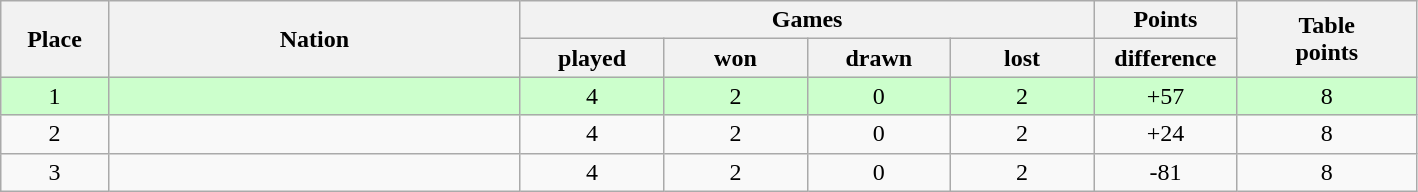<table class="wikitable">
<tr>
<th rowspan="2" width="6%">Place</th>
<th rowspan="2" width="23%">Nation</th>
<th colspan="4" width="40%">Games</th>
<th>Points</th>
<th rowspan="2" width="10%">Table<br>points</th>
</tr>
<tr>
<th width="8%">played</th>
<th width="8%">won</th>
<th width="8%">drawn</th>
<th width="8%">lost</th>
<th width="8%">difference</th>
</tr>
<tr bgcolor="ccffcc" align="center">
<td>1</td>
<td align="left"></td>
<td>4</td>
<td>2</td>
<td>0</td>
<td>2</td>
<td>+57</td>
<td>8</td>
</tr>
<tr align="center">
<td>2</td>
<td align="left"></td>
<td>4</td>
<td>2</td>
<td>0</td>
<td>2</td>
<td>+24</td>
<td>8</td>
</tr>
<tr align="center">
<td>3</td>
<td align="left"></td>
<td>4</td>
<td>2</td>
<td>0</td>
<td>2</td>
<td>-81</td>
<td>8</td>
</tr>
</table>
